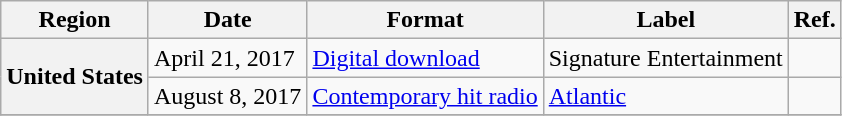<table class="wikitable sortable plainrowheaders">
<tr>
<th scope="col">Region</th>
<th scope="col">Date</th>
<th scope="col">Format</th>
<th scope="col">Label</th>
<th scope="col">Ref.</th>
</tr>
<tr>
<th scope="row" rowspan="2">United States</th>
<td>April 21, 2017</td>
<td><a href='#'>Digital download</a></td>
<td>Signature Entertainment</td>
<td></td>
</tr>
<tr>
<td>August 8, 2017</td>
<td><a href='#'>Contemporary hit radio</a></td>
<td><a href='#'>Atlantic</a></td>
<td></td>
</tr>
<tr>
</tr>
</table>
